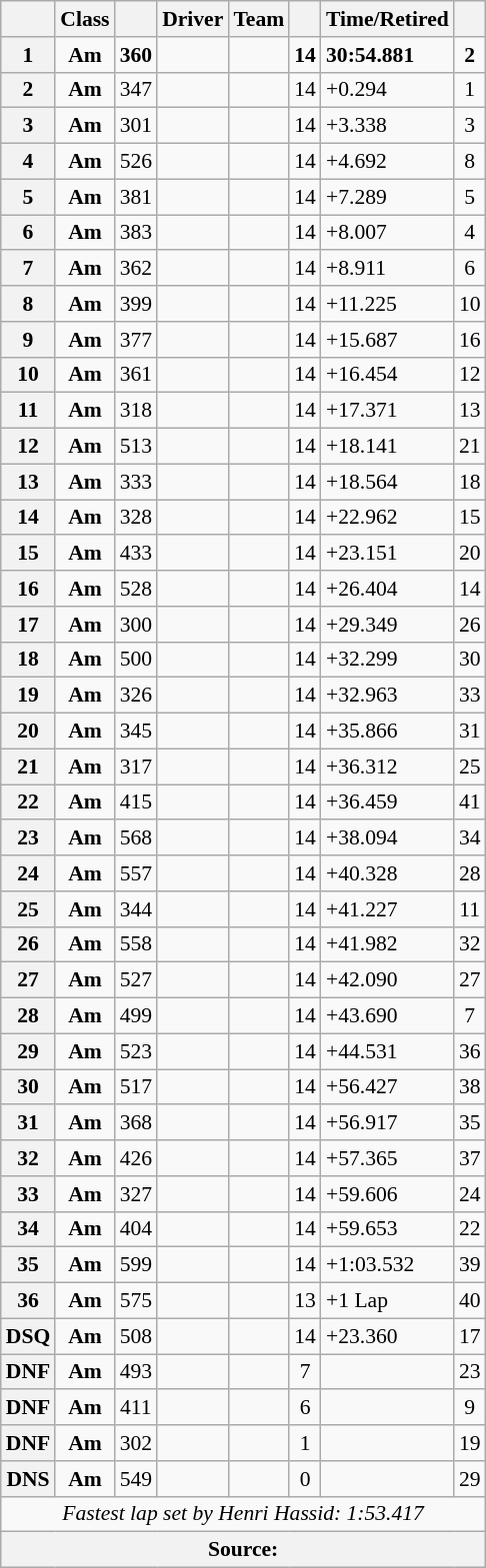<table class="wikitable" style="font-size:90%;">
<tr>
<th scope="col"></th>
<th scope="col">Class</th>
<th scope="col"></th>
<th scope="col">Driver</th>
<th scope="col">Team</th>
<th scope="col"></th>
<th scope="col">Time/Retired</th>
<th scope="col"></th>
</tr>
<tr>
<th>1</th>
<td align=center><strong><span>Am</span></strong></td>
<td align=center><strong>360</strong></td>
<td></td>
<td></td>
<td align=center><strong>14</strong></td>
<td><strong>30:54.881</strong></td>
<td align=center><strong>2</strong></td>
</tr>
<tr>
<th>2</th>
<td align=center><strong><span>Am</span></strong></td>
<td align=center>347</td>
<td></td>
<td></td>
<td align=center>14</td>
<td>+0.294</td>
<td align=center>1</td>
</tr>
<tr>
<th>3</th>
<td align=center><strong><span>Am</span></strong></td>
<td align=center>301</td>
<td></td>
<td></td>
<td align=center>14</td>
<td>+3.338</td>
<td align=center>3</td>
</tr>
<tr>
<th>4</th>
<td align=center><strong><span>Am</span></strong></td>
<td align=center>526</td>
<td></td>
<td></td>
<td align=center>14</td>
<td>+4.692</td>
<td align=center>8</td>
</tr>
<tr>
<th>5</th>
<td align=center><strong><span>Am</span></strong></td>
<td align=center>381</td>
<td></td>
<td></td>
<td align=center>14</td>
<td>+7.289</td>
<td align=center>5</td>
</tr>
<tr>
<th>6</th>
<td align=center><strong><span>Am</span></strong></td>
<td align=center>383</td>
<td></td>
<td></td>
<td align=center>14</td>
<td>+8.007</td>
<td align=center>4</td>
</tr>
<tr>
<th>7</th>
<td align=center><strong><span>Am</span></strong></td>
<td align=center>362</td>
<td></td>
<td></td>
<td align=center>14</td>
<td>+8.911</td>
<td align=center>6</td>
</tr>
<tr>
<th>8</th>
<td align=center><strong><span>Am</span></strong></td>
<td align=center>399</td>
<td></td>
<td></td>
<td align=center>14</td>
<td>+11.225</td>
<td align=center>10</td>
</tr>
<tr>
<th>9</th>
<td align=center><strong><span>Am</span></strong></td>
<td align=center>377</td>
<td></td>
<td></td>
<td align=center>14</td>
<td>+15.687</td>
<td align=center>16</td>
</tr>
<tr>
<th>10</th>
<td align=center><strong><span>Am</span></strong></td>
<td align=center>361</td>
<td></td>
<td></td>
<td align=center>14</td>
<td>+16.454</td>
<td align=center>12</td>
</tr>
<tr>
<th>11</th>
<td align=center><strong><span>Am</span></strong></td>
<td align=center>318</td>
<td></td>
<td></td>
<td align=center>14</td>
<td>+17.371</td>
<td align=center>13</td>
</tr>
<tr>
<th>12</th>
<td align=center><strong><span>Am</span></strong></td>
<td align=center>513</td>
<td></td>
<td></td>
<td align=center>14</td>
<td>+18.141</td>
<td align=center>21</td>
</tr>
<tr>
<th>13</th>
<td align=center><strong><span>Am</span></strong></td>
<td align=center>333</td>
<td></td>
<td></td>
<td align=center>14</td>
<td>+18.564</td>
<td align=center>18</td>
</tr>
<tr>
<th>14</th>
<td align=center><strong><span>Am</span></strong></td>
<td align=center>328</td>
<td></td>
<td></td>
<td align=center>14</td>
<td>+22.962</td>
<td align=center>15</td>
</tr>
<tr>
<th>15</th>
<td align=center><strong><span>Am</span></strong></td>
<td align=center>433</td>
<td></td>
<td></td>
<td align=center>14</td>
<td>+23.151</td>
<td align=center>20</td>
</tr>
<tr>
<th>16</th>
<td align=center><strong><span>Am</span></strong></td>
<td align=center>528</td>
<td></td>
<td></td>
<td align=center>14</td>
<td>+26.404</td>
<td align=center>14</td>
</tr>
<tr>
<th>17</th>
<td align=center><strong><span>Am</span></strong></td>
<td align=center>300</td>
<td></td>
<td></td>
<td align=center>14</td>
<td>+29.349</td>
<td align=center>26</td>
</tr>
<tr>
<th>18</th>
<td align=center><strong><span>Am</span></strong></td>
<td align=center>500</td>
<td></td>
<td></td>
<td align=center>14</td>
<td>+32.299</td>
<td align=center>30</td>
</tr>
<tr>
<th>19</th>
<td align=center><strong><span>Am</span></strong></td>
<td align=center>326</td>
<td></td>
<td></td>
<td align=center>14</td>
<td>+32.963</td>
<td align=center>33</td>
</tr>
<tr>
<th>20</th>
<td align=center><strong><span>Am</span></strong></td>
<td align=center>345</td>
<td></td>
<td></td>
<td align=center>14</td>
<td>+35.866</td>
<td align=center>31</td>
</tr>
<tr>
<th>21</th>
<td align=center><strong><span>Am</span></strong></td>
<td align=center>317</td>
<td></td>
<td></td>
<td align=center>14</td>
<td>+36.312</td>
<td align=center>25</td>
</tr>
<tr>
<th>22</th>
<td align=center><strong><span>Am</span></strong></td>
<td align=center>415</td>
<td></td>
<td></td>
<td align=center>14</td>
<td>+36.459</td>
<td align=center>41</td>
</tr>
<tr>
<th>23</th>
<td align=center><strong><span>Am</span></strong></td>
<td align=center>568</td>
<td></td>
<td></td>
<td align=center>14</td>
<td>+38.094</td>
<td align=center>34</td>
</tr>
<tr>
<th>24</th>
<td align=center><strong><span>Am</span></strong></td>
<td align=center>557</td>
<td></td>
<td></td>
<td align=center>14</td>
<td>+40.328</td>
<td align=center>28</td>
</tr>
<tr>
<th>25</th>
<td align=center><strong><span>Am</span></strong></td>
<td align=center>344</td>
<td></td>
<td></td>
<td align=center>14</td>
<td>+41.227</td>
<td align=center>11</td>
</tr>
<tr>
<th>26</th>
<td align=center><strong><span>Am</span></strong></td>
<td align=center>558</td>
<td></td>
<td></td>
<td align=center>14</td>
<td>+41.982</td>
<td align=center>32</td>
</tr>
<tr>
<th>27</th>
<td align=center><strong><span>Am</span></strong></td>
<td align=center>527</td>
<td></td>
<td></td>
<td align=center>14</td>
<td>+42.090</td>
<td align=center>27</td>
</tr>
<tr>
<th>28</th>
<td align=center><strong><span>Am</span></strong></td>
<td align=center>499</td>
<td></td>
<td></td>
<td align=center>14</td>
<td>+43.690</td>
<td align=center>7</td>
</tr>
<tr>
<th>29</th>
<td align=center><strong><span>Am</span></strong></td>
<td align=center>523</td>
<td></td>
<td></td>
<td align=center>14</td>
<td>+44.531</td>
<td align=center>36</td>
</tr>
<tr>
<th>30</th>
<td align=center><strong><span>Am</span></strong></td>
<td align=center>517</td>
<td></td>
<td></td>
<td align=center>14</td>
<td>+56.427</td>
<td align=center>38</td>
</tr>
<tr>
<th>31</th>
<td align=center><strong><span>Am</span></strong></td>
<td align=center>368</td>
<td></td>
<td></td>
<td align=center>14</td>
<td>+56.917</td>
<td align=center>35</td>
</tr>
<tr>
<th>32</th>
<td align=center><strong><span>Am</span></strong></td>
<td align=center>426</td>
<td></td>
<td></td>
<td align=center>14</td>
<td>+57.365</td>
<td align=center>37</td>
</tr>
<tr>
<th>33</th>
<td align=center><strong><span>Am</span></strong></td>
<td align=center>327</td>
<td></td>
<td></td>
<td align=center>14</td>
<td>+59.606</td>
<td align=center>24</td>
</tr>
<tr>
<th>34</th>
<td align=center><strong><span>Am</span></strong></td>
<td align=center>404</td>
<td></td>
<td></td>
<td align=center>14</td>
<td>+59.653</td>
<td align=center>22</td>
</tr>
<tr>
<th>35</th>
<td align=center><strong><span>Am</span></strong></td>
<td align=center>599</td>
<td></td>
<td></td>
<td align=center>14</td>
<td>+1:03.532</td>
<td align=center>39</td>
</tr>
<tr>
<th>36</th>
<td align=center><strong><span>Am</span></strong></td>
<td align=center>575</td>
<td></td>
<td></td>
<td align=center>13</td>
<td>+1 Lap</td>
<td align=center>40</td>
</tr>
<tr>
<th>DSQ</th>
<td align=center><strong><span>Am</span></strong></td>
<td align=center>508</td>
<td></td>
<td></td>
<td align=center>14</td>
<td>+23.360</td>
<td align=center>17</td>
</tr>
<tr>
<th>DNF</th>
<td align=center><strong><span>Am</span></strong></td>
<td align=center>493</td>
<td></td>
<td></td>
<td align=center>7</td>
<td></td>
<td align=center>23</td>
</tr>
<tr>
<th>DNF</th>
<td align=center><strong><span>Am</span></strong></td>
<td align=center>411</td>
<td></td>
<td></td>
<td align=center>6</td>
<td></td>
<td align=center>9</td>
</tr>
<tr>
<th>DNF</th>
<td align=center><strong><span>Am</span></strong></td>
<td align=center>302</td>
<td></td>
<td></td>
<td align=center>1</td>
<td></td>
<td align=center>19</td>
</tr>
<tr>
<th>DNS</th>
<td align=center><strong><span>Am</span></strong></td>
<td align=center>549</td>
<td></td>
<td></td>
<td align=center>0</td>
<td></td>
<td align=center>29</td>
</tr>
<tr>
<td colspan=8 align=center><em>Fastest lap set by Henri Hassid: 1:53.417</em></td>
</tr>
<tr>
<th colspan=8>Source:</th>
</tr>
</table>
